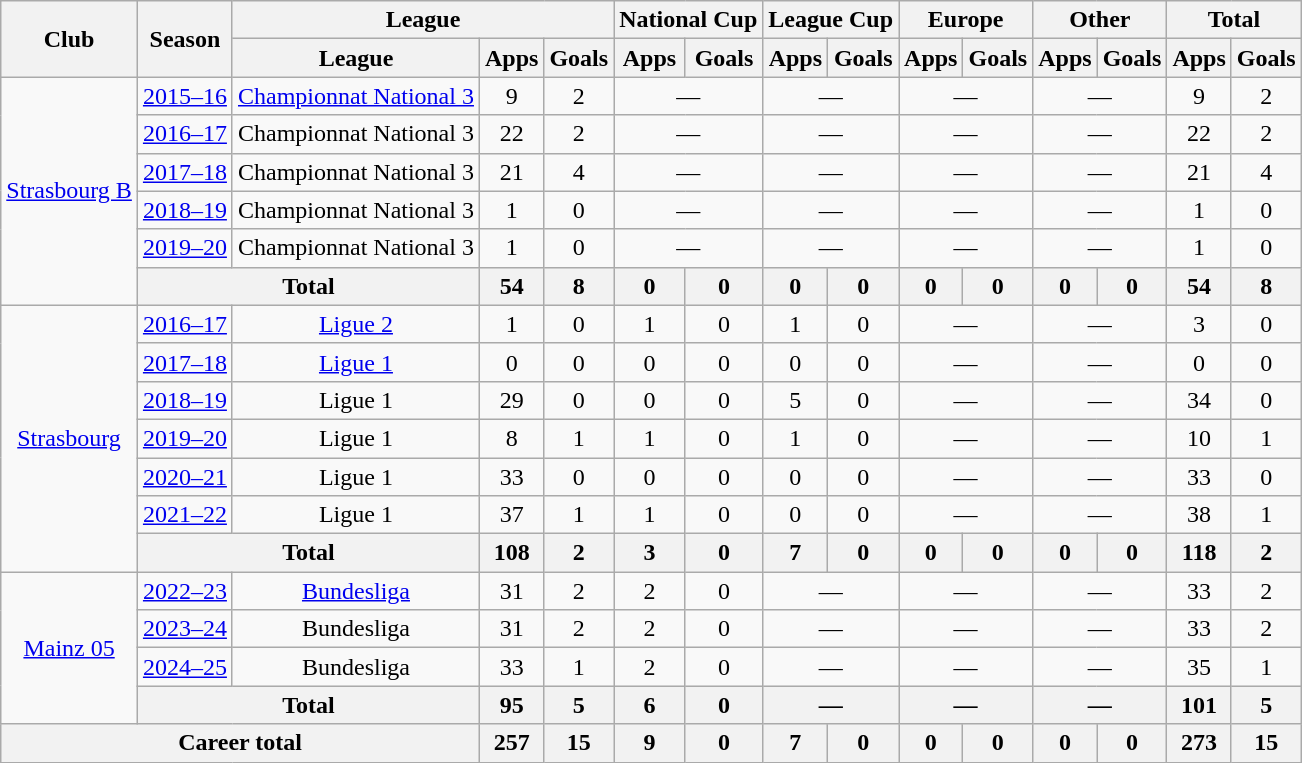<table class="wikitable" style="text-align:center">
<tr>
<th rowspan="2">Club</th>
<th rowspan="2">Season</th>
<th colspan="3">League</th>
<th colspan="2">National Cup</th>
<th colspan="2">League Cup</th>
<th colspan="2">Europe</th>
<th colspan="2">Other</th>
<th colspan="2">Total</th>
</tr>
<tr>
<th>League</th>
<th>Apps</th>
<th>Goals</th>
<th>Apps</th>
<th>Goals</th>
<th>Apps</th>
<th>Goals</th>
<th>Apps</th>
<th>Goals</th>
<th>Apps</th>
<th>Goals</th>
<th>Apps</th>
<th>Goals</th>
</tr>
<tr>
<td rowspan=6"><a href='#'>Strasbourg B</a></td>
<td><a href='#'>2015–16</a></td>
<td><a href='#'>Championnat National 3</a></td>
<td>9</td>
<td>2</td>
<td colspan="2">—</td>
<td colspan="2">—</td>
<td colspan="2">—</td>
<td colspan="2">—</td>
<td>9</td>
<td>2</td>
</tr>
<tr>
<td><a href='#'>2016–17</a></td>
<td>Championnat National 3</td>
<td>22</td>
<td>2</td>
<td colspan="2">—</td>
<td colspan="2">—</td>
<td colspan="2">—</td>
<td colspan="2">—</td>
<td>22</td>
<td>2</td>
</tr>
<tr>
<td><a href='#'>2017–18</a></td>
<td>Championnat National 3</td>
<td>21</td>
<td>4</td>
<td colspan="2">—</td>
<td colspan="2">—</td>
<td colspan="2">—</td>
<td colspan="2">—</td>
<td>21</td>
<td>4</td>
</tr>
<tr>
<td><a href='#'>2018–19</a></td>
<td>Championnat National 3</td>
<td>1</td>
<td>0</td>
<td colspan="2">—</td>
<td colspan="2">—</td>
<td colspan="2">—</td>
<td colspan="2">—</td>
<td>1</td>
<td>0</td>
</tr>
<tr>
<td><a href='#'>2019–20</a></td>
<td>Championnat National 3</td>
<td>1</td>
<td>0</td>
<td colspan="2">—</td>
<td colspan="2">—</td>
<td colspan="2">—</td>
<td colspan="2">—</td>
<td>1</td>
<td>0</td>
</tr>
<tr>
<th colspan="2">Total</th>
<th>54</th>
<th>8</th>
<th>0</th>
<th>0</th>
<th>0</th>
<th>0</th>
<th>0</th>
<th>0</th>
<th>0</th>
<th>0</th>
<th>54</th>
<th>8</th>
</tr>
<tr>
<td rowspan="7"><a href='#'>Strasbourg</a></td>
<td><a href='#'>2016–17</a></td>
<td><a href='#'>Ligue 2</a></td>
<td>1</td>
<td>0</td>
<td>1</td>
<td>0</td>
<td>1</td>
<td>0</td>
<td colspan="2">—</td>
<td colspan="2">—</td>
<td>3</td>
<td>0</td>
</tr>
<tr>
<td><a href='#'>2017–18</a></td>
<td><a href='#'>Ligue 1</a></td>
<td>0</td>
<td>0</td>
<td>0</td>
<td>0</td>
<td>0</td>
<td>0</td>
<td colspan="2">—</td>
<td colspan="2">—</td>
<td>0</td>
<td>0</td>
</tr>
<tr>
<td><a href='#'>2018–19</a></td>
<td>Ligue 1</td>
<td>29</td>
<td>0</td>
<td>0</td>
<td>0</td>
<td>5</td>
<td>0</td>
<td colspan="2">—</td>
<td colspan="2">—</td>
<td>34</td>
<td>0</td>
</tr>
<tr>
<td><a href='#'>2019–20</a></td>
<td>Ligue 1</td>
<td>8</td>
<td>1</td>
<td>1</td>
<td>0</td>
<td>1</td>
<td>0</td>
<td colspan="2">—</td>
<td colspan="2">—</td>
<td>10</td>
<td>1</td>
</tr>
<tr>
<td><a href='#'>2020–21</a></td>
<td>Ligue 1</td>
<td>33</td>
<td>0</td>
<td>0</td>
<td>0</td>
<td>0</td>
<td>0</td>
<td colspan="2">—</td>
<td colspan="2">—</td>
<td>33</td>
<td>0</td>
</tr>
<tr>
<td><a href='#'>2021–22</a></td>
<td>Ligue 1</td>
<td>37</td>
<td>1</td>
<td>1</td>
<td>0</td>
<td>0</td>
<td>0</td>
<td colspan="2">—</td>
<td colspan="2">—</td>
<td>38</td>
<td>1</td>
</tr>
<tr>
<th colspan="2">Total</th>
<th>108</th>
<th>2</th>
<th>3</th>
<th>0</th>
<th>7</th>
<th>0</th>
<th>0</th>
<th>0</th>
<th>0</th>
<th>0</th>
<th>118</th>
<th>2</th>
</tr>
<tr>
<td rowspan="4"><a href='#'>Mainz 05</a></td>
<td><a href='#'>2022–23</a></td>
<td><a href='#'>Bundesliga</a></td>
<td>31</td>
<td>2</td>
<td>2</td>
<td>0</td>
<td colspan="2">—</td>
<td colspan="2">—</td>
<td colspan="2">—</td>
<td>33</td>
<td>2</td>
</tr>
<tr>
<td><a href='#'>2023–24</a></td>
<td>Bundesliga</td>
<td>31</td>
<td>2</td>
<td>2</td>
<td>0</td>
<td colspan="2">—</td>
<td colspan="2">—</td>
<td colspan="2">—</td>
<td>33</td>
<td>2</td>
</tr>
<tr>
<td><a href='#'>2024–25</a></td>
<td>Bundesliga</td>
<td>33</td>
<td>1</td>
<td>2</td>
<td>0</td>
<td colspan="2">—</td>
<td colspan="2">—</td>
<td colspan="2">—</td>
<td>35</td>
<td>1</td>
</tr>
<tr>
<th colspan="2">Total</th>
<th>95</th>
<th>5</th>
<th>6</th>
<th>0</th>
<th colspan="2">—</th>
<th colspan="2">—</th>
<th colspan="2">—</th>
<th>101</th>
<th>5</th>
</tr>
<tr>
<th colspan="3">Career total</th>
<th>257</th>
<th>15</th>
<th>9</th>
<th>0</th>
<th>7</th>
<th>0</th>
<th>0</th>
<th>0</th>
<th>0</th>
<th>0</th>
<th>273</th>
<th>15</th>
</tr>
</table>
